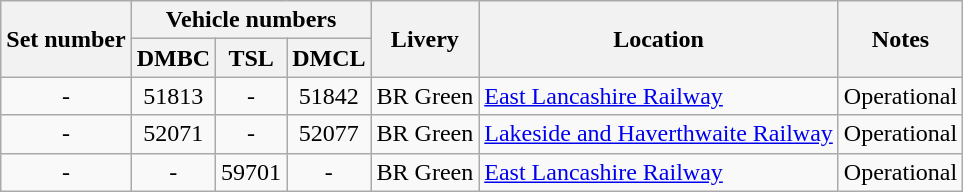<table class="wikitable">
<tr>
<th rowspan=2>Set number</th>
<th colspan=3>Vehicle numbers</th>
<th rowspan=2 align=left>Livery</th>
<th rowspan=2 align=left>Location</th>
<th rowspan=2 align=left>Notes</th>
</tr>
<tr>
<th>DMBC</th>
<th>TSL</th>
<th>DMCL</th>
</tr>
<tr>
<td align=center>-</td>
<td align=center>51813</td>
<td align=center>-</td>
<td align=center>51842</td>
<td>BR Green</td>
<td><a href='#'>East Lancashire Railway</a></td>
<td>Operational</td>
</tr>
<tr>
<td align=center>-</td>
<td align=center>52071</td>
<td align=center>-</td>
<td align=center>52077</td>
<td>BR Green</td>
<td><a href='#'>Lakeside and Haverthwaite Railway</a></td>
<td>Operational</td>
</tr>
<tr>
<td align=center>-</td>
<td align=center>-</td>
<td align=center>59701</td>
<td align=center>-</td>
<td>BR Green</td>
<td><a href='#'>East Lancashire Railway</a></td>
<td>Operational</td>
</tr>
</table>
